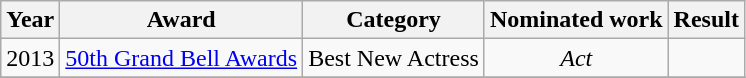<table class="wikitable sortable plainrowheaders" style="text-align:center;">
<tr>
<th>Year</th>
<th>Award</th>
<th>Category</th>
<th>Nominated work</th>
<th>Result</th>
</tr>
<tr>
<td>2013</td>
<td><a href='#'>50th Grand Bell Awards</a></td>
<td>Best New Actress</td>
<td><em>Act</em></td>
<td></td>
</tr>
<tr>
</tr>
</table>
